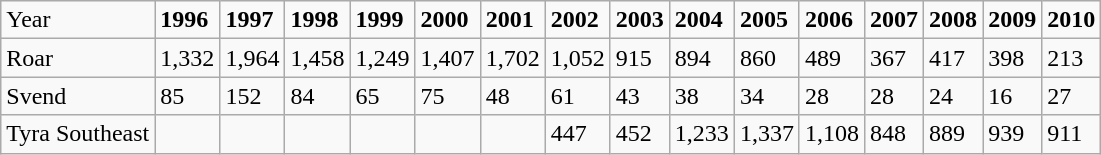<table class="wikitable">
<tr>
<td>Year</td>
<td><strong>1996</strong></td>
<td><strong>1997</strong></td>
<td><strong>1998</strong></td>
<td><strong>1999</strong></td>
<td><strong>2000</strong></td>
<td><strong>2001</strong></td>
<td><strong>2002</strong></td>
<td><strong>2003</strong></td>
<td><strong>2004</strong></td>
<td><strong>2005</strong></td>
<td><strong>2006</strong></td>
<td><strong>2007</strong></td>
<td><strong>2008</strong></td>
<td><strong>2009</strong></td>
<td><strong>2010</strong></td>
</tr>
<tr>
<td>Roar</td>
<td>1,332</td>
<td>1,964</td>
<td>1,458</td>
<td>1,249</td>
<td>1,407</td>
<td>1,702</td>
<td>1,052</td>
<td>915</td>
<td>894</td>
<td>860</td>
<td>489</td>
<td>367</td>
<td>417</td>
<td>398</td>
<td>213</td>
</tr>
<tr>
<td>Svend</td>
<td>85</td>
<td>152</td>
<td>84</td>
<td>65</td>
<td>75</td>
<td>48</td>
<td>61</td>
<td>43</td>
<td>38</td>
<td>34</td>
<td>28</td>
<td>28</td>
<td>24</td>
<td>16</td>
<td>27</td>
</tr>
<tr>
<td>Tyra  Southeast</td>
<td></td>
<td></td>
<td></td>
<td></td>
<td></td>
<td></td>
<td>447</td>
<td>452</td>
<td>1,233</td>
<td>1,337</td>
<td>1,108</td>
<td>848</td>
<td>889</td>
<td>939</td>
<td>911</td>
</tr>
</table>
